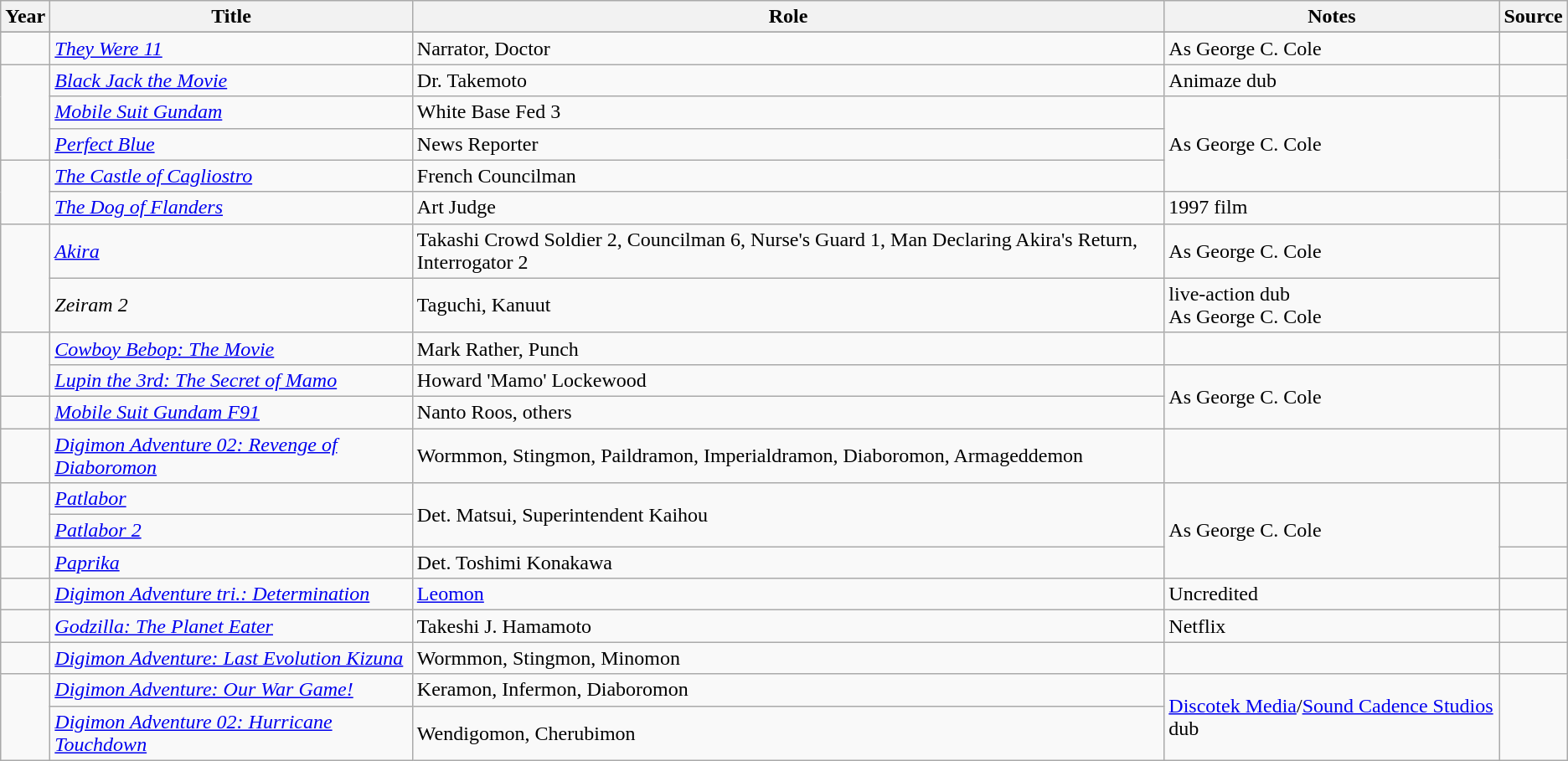<table class="wikitable sortable plainrowheaders">
<tr>
<th>Year</th>
<th>Title</th>
<th>Role</th>
<th class="unsortable">Notes</th>
<th class="unsortable">Source</th>
</tr>
<tr>
</tr>
<tr>
<td></td>
<td><em><a href='#'>They Were 11</a></em></td>
<td>Narrator, Doctor</td>
<td>As George C. Cole</td>
<td></td>
</tr>
<tr>
<td rowspan="3"></td>
<td><em><a href='#'>Black Jack the Movie</a></em></td>
<td>Dr. Takemoto</td>
<td>Animaze dub</td>
<td></td>
</tr>
<tr>
<td><em><a href='#'>Mobile Suit Gundam</a></em></td>
<td>White Base Fed 3</td>
<td rowspan="3">As George C. Cole</td>
<td rowspan="3"></td>
</tr>
<tr>
<td><em><a href='#'>Perfect Blue</a></em></td>
<td>News Reporter</td>
</tr>
<tr>
<td rowspan="2"></td>
<td><em><a href='#'>The Castle of Cagliostro</a></em></td>
<td>French Councilman</td>
</tr>
<tr>
<td><em><a href='#'>The Dog of Flanders</a></em></td>
<td>Art Judge</td>
<td>1997 film</td>
<td></td>
</tr>
<tr>
<td rowspan="2"></td>
<td><em><a href='#'>Akira</a></em></td>
<td>Takashi Crowd Soldier 2, Councilman 6, Nurse's Guard 1, Man Declaring Akira's Return, Interrogator 2</td>
<td>As George C. Cole</td>
<td rowspan="2"></td>
</tr>
<tr>
<td><em>Zeiram 2</em></td>
<td>Taguchi, Kanuut</td>
<td>live-action dub<br>As George C. Cole</td>
</tr>
<tr>
<td rowspan="2"></td>
<td><em><a href='#'>Cowboy Bebop: The Movie</a></em></td>
<td>Mark Rather, Punch</td>
<td></td>
<td></td>
</tr>
<tr>
<td><em><a href='#'>Lupin the 3rd: The Secret of Mamo</a></em></td>
<td>Howard 'Mamo' Lockewood</td>
<td rowspan="2">As George C. Cole</td>
<td rowspan="2"></td>
</tr>
<tr>
<td></td>
<td><em><a href='#'>Mobile Suit Gundam F91</a></em></td>
<td>Nanto Roos, others</td>
</tr>
<tr>
<td></td>
<td><em><a href='#'>Digimon Adventure 02: Revenge of Diaboromon</a></em></td>
<td>Wormmon, Stingmon, Paildramon, Imperialdramon, Diaboromon, Armageddemon</td>
<td></td>
<td></td>
</tr>
<tr>
<td rowspan="2"></td>
<td><em><a href='#'>Patlabor</a></em></td>
<td rowspan="2">Det. Matsui, Superintendent Kaihou</td>
<td rowspan="3">As George C. Cole</td>
<td rowspan="2"></td>
</tr>
<tr>
<td><em><a href='#'>Patlabor 2</a></em></td>
</tr>
<tr>
<td></td>
<td><em><a href='#'>Paprika</a></em></td>
<td>Det. Toshimi Konakawa</td>
<td></td>
</tr>
<tr>
<td></td>
<td><em><a href='#'>Digimon Adventure tri.: Determination</a></em></td>
<td><a href='#'>Leomon</a></td>
<td>Uncredited</td>
<td></td>
</tr>
<tr>
<td></td>
<td><em><a href='#'>Godzilla: The Planet Eater</a></em></td>
<td>Takeshi J. Hamamoto</td>
<td>Netflix</td>
<td></td>
</tr>
<tr>
<td></td>
<td><em><a href='#'>Digimon Adventure: Last Evolution Kizuna</a></em></td>
<td>Wormmon, Stingmon, Minomon</td>
<td></td>
<td></td>
</tr>
<tr>
<td rowspan="2"></td>
<td><em><a href='#'>Digimon Adventure: Our War Game!</a></em></td>
<td>Keramon, Infermon, Diaboromon</td>
<td rowspan="2"><a href='#'>Discotek Media</a>/<a href='#'>Sound Cadence Studios</a> dub</td>
</tr>
<tr>
<td><em><a href='#'>Digimon Adventure 02: Hurricane Touchdown</a></em></td>
<td>Wendigomon, Cherubimon</td>
</tr>
</table>
